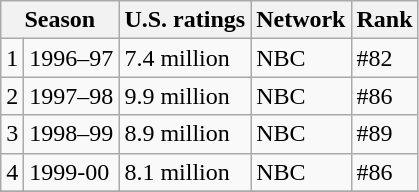<table class="wikitable">
<tr>
<th colspan="2">Season</th>
<th>U.S. ratings</th>
<th>Network</th>
<th>Rank</th>
</tr>
<tr>
<td>1</td>
<td>1996–97</td>
<td>7.4 million</td>
<td>NBC</td>
<td>#82</td>
</tr>
<tr>
<td>2</td>
<td>1997–98</td>
<td>9.9 million</td>
<td>NBC</td>
<td>#86</td>
</tr>
<tr>
<td>3</td>
<td>1998–99</td>
<td>8.9 million</td>
<td>NBC</td>
<td>#89</td>
</tr>
<tr>
<td>4</td>
<td>1999-00</td>
<td>8.1 million</td>
<td>NBC</td>
<td>#86</td>
</tr>
<tr>
</tr>
</table>
